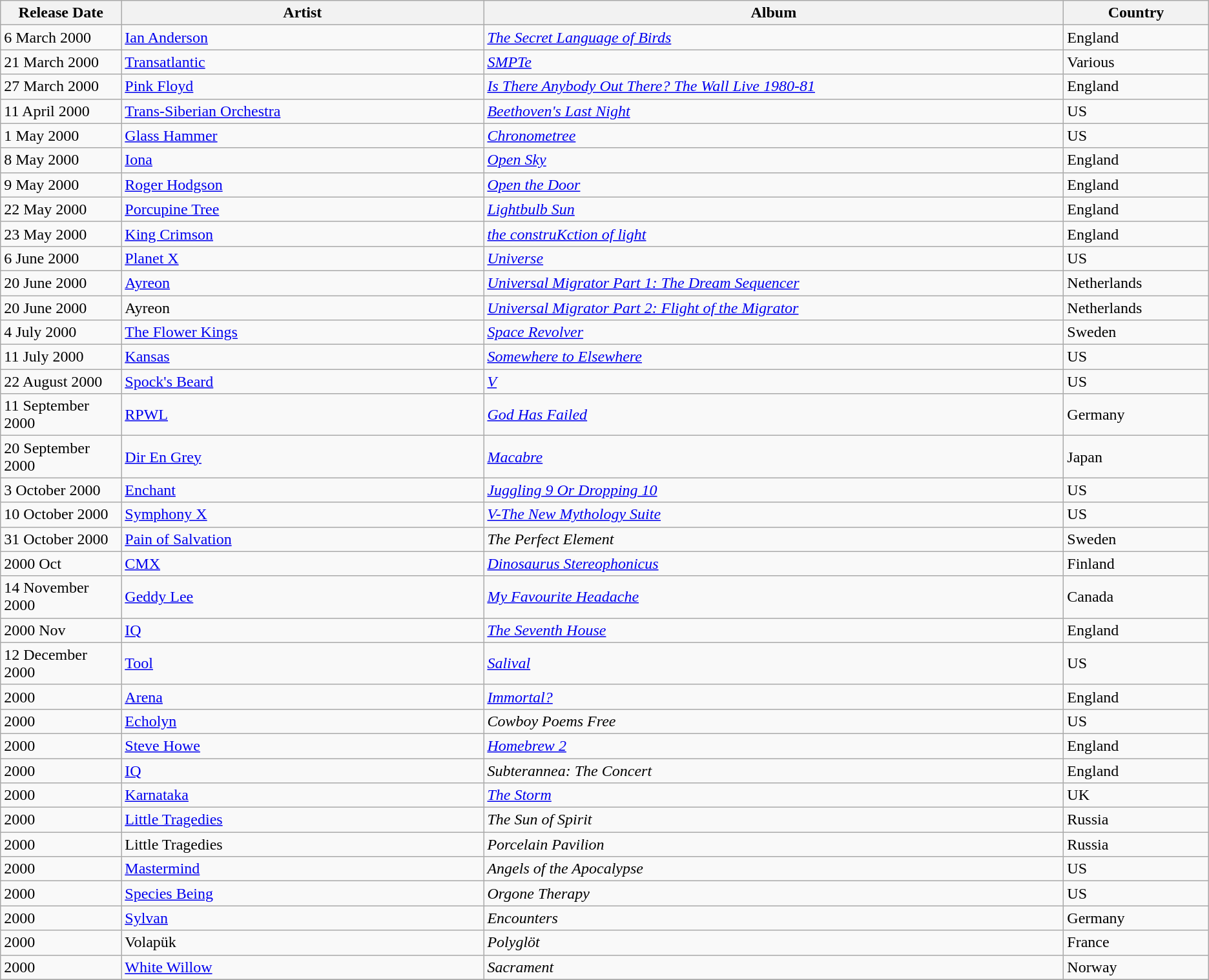<table class="wikitable">
<tr>
<th align=center width="10%">Release Date</th>
<th align=center width="30%">Artist</th>
<th align=center width="48%">Album</th>
<th align=center width="12%">Country</th>
</tr>
<tr>
<td>6 March 2000</td>
<td><a href='#'>Ian Anderson</a></td>
<td><em><a href='#'>The Secret Language of Birds</a></em></td>
<td>England</td>
</tr>
<tr>
<td>21 March 2000</td>
<td><a href='#'>Transatlantic</a></td>
<td><em><a href='#'>SMPTe</a></em></td>
<td>Various</td>
</tr>
<tr>
<td>27 March 2000</td>
<td><a href='#'>Pink Floyd</a></td>
<td><em><a href='#'>Is There Anybody Out There? The Wall Live 1980-81</a></em></td>
<td>England</td>
</tr>
<tr>
<td>11 April 2000</td>
<td><a href='#'>Trans-Siberian Orchestra</a></td>
<td><em><a href='#'>Beethoven's Last Night</a></em></td>
<td>US</td>
</tr>
<tr>
<td>1 May 2000</td>
<td><a href='#'>Glass Hammer</a></td>
<td><em><a href='#'>Chronometree</a></em></td>
<td>US</td>
</tr>
<tr>
<td>8 May 2000</td>
<td><a href='#'>Iona</a></td>
<td><em><a href='#'>Open Sky</a></em></td>
<td>England</td>
</tr>
<tr>
<td>9 May 2000</td>
<td><a href='#'>Roger Hodgson</a></td>
<td><em><a href='#'>Open the Door</a></em></td>
<td>England</td>
</tr>
<tr>
<td>22 May 2000</td>
<td><a href='#'>Porcupine Tree</a></td>
<td><em><a href='#'>Lightbulb Sun</a></em></td>
<td>England</td>
</tr>
<tr>
<td>23 May 2000</td>
<td><a href='#'>King Crimson</a></td>
<td><em><a href='#'>the construKction of light</a></em></td>
<td>England</td>
</tr>
<tr>
<td>6 June 2000</td>
<td><a href='#'>Planet X</a></td>
<td><em><a href='#'>Universe</a></em></td>
<td>US</td>
</tr>
<tr>
<td>20 June 2000</td>
<td><a href='#'>Ayreon</a></td>
<td><em><a href='#'>Universal Migrator Part 1: The Dream Sequencer</a></em></td>
<td>Netherlands</td>
</tr>
<tr>
<td>20 June 2000</td>
<td>Ayreon</td>
<td><em><a href='#'>Universal Migrator Part 2: Flight of the Migrator</a></em></td>
<td>Netherlands</td>
</tr>
<tr>
<td>4 July 2000</td>
<td><a href='#'>The Flower Kings</a></td>
<td><em><a href='#'>Space Revolver</a></em></td>
<td>Sweden</td>
</tr>
<tr>
<td>11 July 2000</td>
<td><a href='#'>Kansas</a></td>
<td><em><a href='#'>Somewhere to Elsewhere</a></em></td>
<td>US</td>
</tr>
<tr>
<td>22 August 2000</td>
<td><a href='#'>Spock's Beard</a></td>
<td><em><a href='#'>V</a></em></td>
<td>US</td>
</tr>
<tr>
<td>11 September 2000</td>
<td><a href='#'>RPWL</a></td>
<td><em><a href='#'>God Has Failed</a></em></td>
<td>Germany</td>
</tr>
<tr>
<td>20 September 2000</td>
<td><a href='#'>Dir En Grey</a></td>
<td><em><a href='#'>Macabre</a></em></td>
<td>Japan</td>
</tr>
<tr>
<td>3 October 2000</td>
<td><a href='#'>Enchant</a></td>
<td><em><a href='#'>Juggling 9 Or Dropping 10</a></em></td>
<td>US</td>
</tr>
<tr>
<td>10 October 2000</td>
<td><a href='#'>Symphony X</a></td>
<td><em><a href='#'>V-The New Mythology Suite</a></em></td>
<td>US</td>
</tr>
<tr>
<td>31 October 2000</td>
<td><a href='#'>Pain of Salvation</a></td>
<td><em>The Perfect Element</em></td>
<td>Sweden</td>
</tr>
<tr>
<td>2000 Oct</td>
<td><a href='#'>CMX</a></td>
<td><em><a href='#'>Dinosaurus Stereophonicus</a></em></td>
<td>Finland</td>
</tr>
<tr>
<td>14 November 2000</td>
<td><a href='#'>Geddy Lee</a></td>
<td><em><a href='#'>My Favourite Headache</a></em></td>
<td>Canada</td>
</tr>
<tr>
<td>2000 Nov</td>
<td><a href='#'>IQ</a></td>
<td><em><a href='#'>The Seventh House</a></em></td>
<td>England</td>
</tr>
<tr>
<td>12 December 2000</td>
<td><a href='#'>Tool</a></td>
<td><em><a href='#'>Salival</a></em></td>
<td>US</td>
</tr>
<tr>
<td>2000</td>
<td><a href='#'>Arena</a></td>
<td><em><a href='#'>Immortal?</a></em></td>
<td>England</td>
</tr>
<tr>
<td>2000</td>
<td><a href='#'>Echolyn</a></td>
<td><em>Cowboy Poems Free</em></td>
<td>US</td>
</tr>
<tr>
<td>2000</td>
<td><a href='#'>Steve Howe</a></td>
<td><em><a href='#'>Homebrew 2</a></em></td>
<td>England</td>
</tr>
<tr>
<td>2000</td>
<td><a href='#'>IQ</a></td>
<td><em>Subterannea: The Concert</em></td>
<td>England</td>
</tr>
<tr>
<td>2000</td>
<td><a href='#'>Karnataka</a></td>
<td><em><a href='#'>The Storm</a></em></td>
<td>UK</td>
</tr>
<tr>
<td>2000</td>
<td><a href='#'>Little Tragedies</a></td>
<td><em>The Sun of Spirit</em></td>
<td>Russia</td>
</tr>
<tr>
<td>2000</td>
<td>Little Tragedies</td>
<td><em>Porcelain Pavilion</em></td>
<td>Russia</td>
</tr>
<tr>
<td>2000</td>
<td><a href='#'>Mastermind</a></td>
<td><em>Angels of the Apocalypse</em></td>
<td>US</td>
</tr>
<tr>
<td>2000</td>
<td><a href='#'>Species Being</a></td>
<td><em>Orgone Therapy</em></td>
<td>US</td>
</tr>
<tr>
<td>2000</td>
<td><a href='#'>Sylvan</a></td>
<td><em>Encounters</em></td>
<td>Germany</td>
</tr>
<tr>
<td>2000</td>
<td>Volapük</td>
<td><em>Polyglöt</em></td>
<td>France</td>
</tr>
<tr>
<td>2000</td>
<td><a href='#'>White Willow</a></td>
<td><em>Sacrament</em></td>
<td>Norway</td>
</tr>
<tr>
</tr>
</table>
